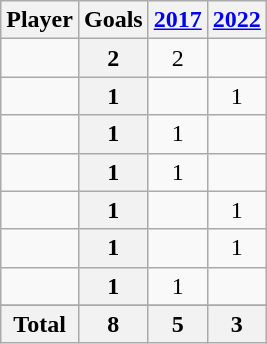<table class="wikitable sortable" style="text-align:center;">
<tr>
<th>Player</th>
<th>Goals</th>
<th><a href='#'>2017</a></th>
<th><a href='#'>2022</a></th>
</tr>
<tr>
<td align="left"></td>
<th>2</th>
<td>2</td>
<td></td>
</tr>
<tr>
<td align="left"></td>
<th>1</th>
<td></td>
<td>1</td>
</tr>
<tr>
<td align="left"></td>
<th>1</th>
<td>1</td>
<td></td>
</tr>
<tr>
<td align="left"></td>
<th>1</th>
<td>1</td>
<td></td>
</tr>
<tr>
<td align="left"></td>
<th>1</th>
<td></td>
<td>1</td>
</tr>
<tr>
<td align="left"></td>
<th>1</th>
<td></td>
<td>1</td>
</tr>
<tr>
<td align="left"></td>
<th>1</th>
<td>1</td>
<td></td>
</tr>
<tr>
</tr>
<tr class="sortbottom">
<th>Total</th>
<th>8</th>
<th>5</th>
<th>3</th>
</tr>
</table>
